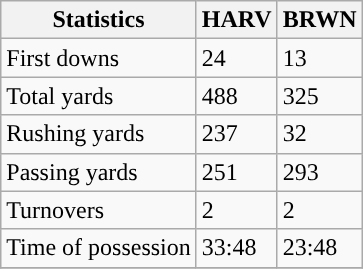<table class="wikitable">
<tr>
<th>Statistics</th>
<th>HARV</th>
<th>BRWN</th>
</tr>
<tr>
<td>First downs</td>
<td>24</td>
<td>13</td>
</tr>
<tr>
<td>Total yards</td>
<td>488</td>
<td>325</td>
</tr>
<tr>
<td>Rushing yards</td>
<td>237</td>
<td>32</td>
</tr>
<tr>
<td>Passing yards</td>
<td>251</td>
<td>293</td>
</tr>
<tr>
<td>Turnovers</td>
<td>2</td>
<td>2</td>
</tr>
<tr>
<td>Time of possession</td>
<td>33:48</td>
<td>23:48</td>
</tr>
<tr>
</tr>
</table>
